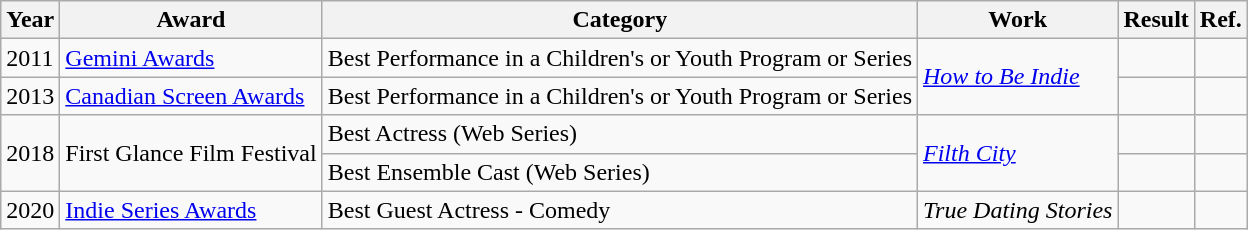<table class="wikitable">
<tr>
<th>Year</th>
<th>Award</th>
<th>Category</th>
<th>Work</th>
<th>Result</th>
<th>Ref.</th>
</tr>
<tr>
<td>2011</td>
<td><a href='#'>Gemini Awards</a></td>
<td>Best Performance in a Children's or Youth Program or Series</td>
<td rowspan="2"><em><a href='#'>How to Be Indie</a></em></td>
<td></td>
<td></td>
</tr>
<tr>
<td>2013</td>
<td><a href='#'>Canadian Screen Awards</a></td>
<td>Best Performance in a Children's or Youth Program or Series</td>
<td></td>
<td></td>
</tr>
<tr>
<td rowspan="2">2018</td>
<td rowspan="2">First Glance Film Festival</td>
<td>Best Actress (Web Series)</td>
<td rowspan="2"><em><a href='#'>Filth City</a></em></td>
<td></td>
<td></td>
</tr>
<tr>
<td>Best Ensemble Cast (Web Series)</td>
<td></td>
<td></td>
</tr>
<tr>
<td>2020</td>
<td><a href='#'>Indie Series Awards</a></td>
<td>Best Guest Actress - Comedy</td>
<td><em>True Dating Stories</em></td>
<td></td>
<td></td>
</tr>
</table>
